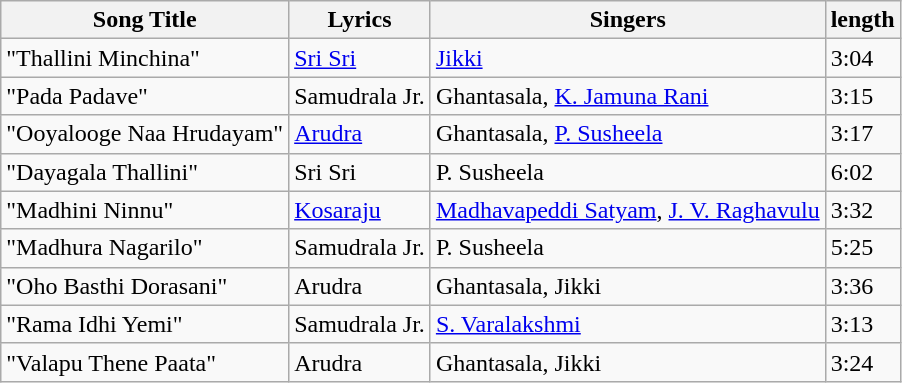<table class="wikitable">
<tr>
<th>Song Title</th>
<th>Lyrics</th>
<th>Singers</th>
<th>length</th>
</tr>
<tr>
<td>"Thallini Minchina"</td>
<td><a href='#'>Sri Sri</a></td>
<td><a href='#'>Jikki</a></td>
<td>3:04</td>
</tr>
<tr>
<td>"Pada Padave"</td>
<td>Samudrala Jr.</td>
<td>Ghantasala, <a href='#'>K. Jamuna Rani</a></td>
<td>3:15</td>
</tr>
<tr>
<td>"Ooyalooge Naa Hrudayam"</td>
<td><a href='#'>Arudra</a></td>
<td>Ghantasala, <a href='#'>P. Susheela</a></td>
<td>3:17</td>
</tr>
<tr>
<td>"Dayagala Thallini"</td>
<td>Sri Sri</td>
<td>P. Susheela</td>
<td>6:02</td>
</tr>
<tr>
<td>"Madhini Ninnu"</td>
<td><a href='#'>Kosaraju</a></td>
<td><a href='#'>Madhavapeddi Satyam</a>, <a href='#'>J. V. Raghavulu</a></td>
<td>3:32</td>
</tr>
<tr>
<td>"Madhura Nagarilo"</td>
<td>Samudrala Jr.</td>
<td>P. Susheela</td>
<td>5:25</td>
</tr>
<tr>
<td>"Oho Basthi Dorasani"</td>
<td>Arudra</td>
<td>Ghantasala, Jikki</td>
<td>3:36</td>
</tr>
<tr>
<td>"Rama Idhi Yemi"</td>
<td>Samudrala Jr.</td>
<td><a href='#'>S. Varalakshmi</a></td>
<td>3:13</td>
</tr>
<tr>
<td>"Valapu Thene Paata"</td>
<td>Arudra</td>
<td>Ghantasala, Jikki</td>
<td>3:24</td>
</tr>
</table>
